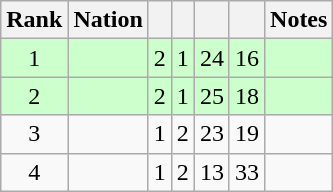<table class="wikitable sortable" style="text-align: center;">
<tr>
<th>Rank</th>
<th>Nation</th>
<th></th>
<th></th>
<th></th>
<th></th>
<th>Notes</th>
</tr>
<tr style="background:#cfc;">
<td>1</td>
<td align=left></td>
<td>2</td>
<td>1</td>
<td>24</td>
<td>16</td>
<td></td>
</tr>
<tr style="background:#cfc;">
<td>2</td>
<td align=left></td>
<td>2</td>
<td>1</td>
<td>25</td>
<td>18</td>
<td></td>
</tr>
<tr>
<td>3</td>
<td align=left></td>
<td>1</td>
<td>2</td>
<td>23</td>
<td>19</td>
<td></td>
</tr>
<tr>
<td>4</td>
<td align=left></td>
<td>1</td>
<td>2</td>
<td>13</td>
<td>33</td>
<td></td>
</tr>
</table>
